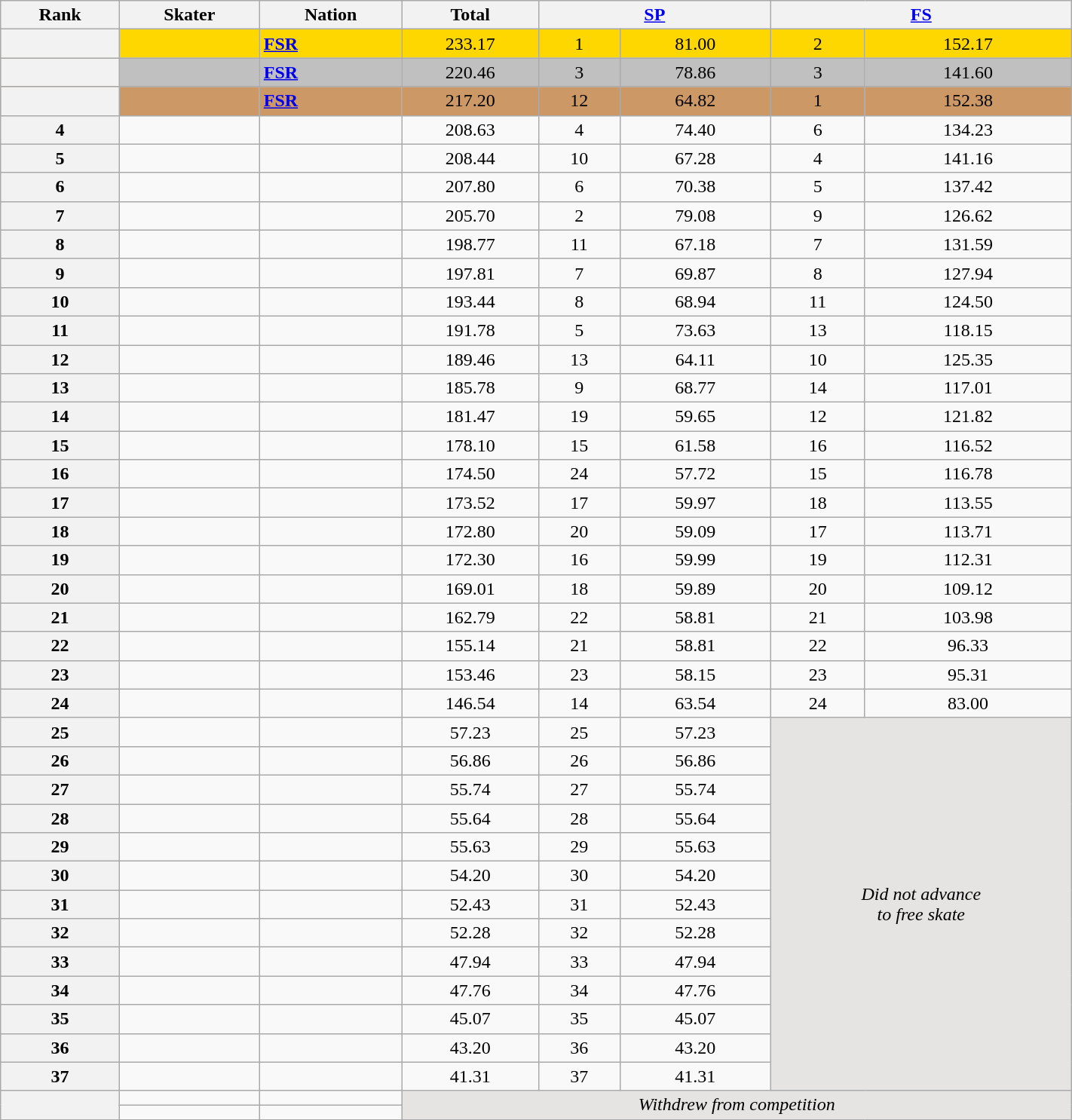<table class="wikitable sortable" style="text-align:center; width:75%">
<tr>
<th scope="col">Rank</th>
<th scope="col">Skater</th>
<th scope="col">Nation</th>
<th scope="col">Total</th>
<th colspan="2" width="80px"><a href='#'>SP</a></th>
<th colspan="2" width="80px"><a href='#'>FS</a></th>
</tr>
<tr bgcolor="gold">
<th scope="row"></th>
<td align="left"></td>
<td align="left"><strong><a href='#'>FSR</a></strong></td>
<td align="center">233.17</td>
<td align="center">1</td>
<td align="center">81.00</td>
<td align="center">2</td>
<td align="center">152.17</td>
</tr>
<tr bgcolor="silver">
<th scope="row"></th>
<td align="left"></td>
<td align="left"><strong><a href='#'>FSR</a></strong></td>
<td align="center">220.46</td>
<td align="center">3</td>
<td align="center">78.86</td>
<td align="center">3</td>
<td align="center">141.60</td>
</tr>
<tr bgcolor="#cc9966">
<th scope="row"></th>
<td align="left"></td>
<td align="left"><strong><a href='#'>FSR</a></strong></td>
<td align="center">217.20</td>
<td align="center">12</td>
<td align="center">64.82</td>
<td align="center">1</td>
<td align="center">152.38</td>
</tr>
<tr>
<th scope="row">4</th>
<td align="left"></td>
<td align="left"></td>
<td align="center">208.63</td>
<td align="center">4</td>
<td align="center">74.40</td>
<td align="center">6</td>
<td align="center">134.23</td>
</tr>
<tr>
<th scope="row">5</th>
<td align="left"></td>
<td align="left"></td>
<td align="center">208.44</td>
<td align="center">10</td>
<td align="center">67.28</td>
<td align="center">4</td>
<td align="center">141.16</td>
</tr>
<tr>
<th scope="row">6</th>
<td align="left"></td>
<td align="left"></td>
<td align="center">207.80</td>
<td align="center">6</td>
<td align="center">70.38</td>
<td align="center">5</td>
<td align="center">137.42</td>
</tr>
<tr>
<th scope="row">7</th>
<td align="left"></td>
<td align="left"></td>
<td align="center">205.70</td>
<td align="center">2</td>
<td align="center">79.08</td>
<td align="center">9</td>
<td align="center">126.62</td>
</tr>
<tr>
<th scope="row">8</th>
<td align="left"></td>
<td align="left"></td>
<td align="center">198.77</td>
<td align="center">11</td>
<td align="center">67.18</td>
<td align="center">7</td>
<td align="center">131.59</td>
</tr>
<tr>
<th scope="row">9</th>
<td align="left"></td>
<td align="left"></td>
<td align="center">197.81</td>
<td align="center">7</td>
<td align="center">69.87</td>
<td align="center">8</td>
<td align="center">127.94</td>
</tr>
<tr>
<th scope="row">10</th>
<td align="left"></td>
<td align="left"></td>
<td align="center">193.44</td>
<td align="center">8</td>
<td align="center">68.94</td>
<td align="center">11</td>
<td align="center">124.50</td>
</tr>
<tr>
<th scope="row">11</th>
<td align="left"></td>
<td align="left"></td>
<td align="center">191.78</td>
<td align="center">5</td>
<td align="center">73.63</td>
<td align="center">13</td>
<td align="center">118.15</td>
</tr>
<tr>
<th scope="row">12</th>
<td align="left"></td>
<td align="left"></td>
<td align="center">189.46</td>
<td align="center">13</td>
<td align="center">64.11</td>
<td align="center">10</td>
<td align="center">125.35</td>
</tr>
<tr>
<th scope="row">13</th>
<td align="left"></td>
<td align="left"></td>
<td align="center">185.78</td>
<td align="center">9</td>
<td align="center">68.77</td>
<td align="center">14</td>
<td align="center">117.01</td>
</tr>
<tr>
<th scope="row">14</th>
<td align="left"></td>
<td align="left"></td>
<td align="center">181.47</td>
<td align="center">19</td>
<td align="center">59.65</td>
<td align="center">12</td>
<td align="center">121.82</td>
</tr>
<tr>
<th scope="row">15</th>
<td align="left"></td>
<td align="left"></td>
<td align="center">178.10</td>
<td align="center">15</td>
<td align="center">61.58</td>
<td align="center">16</td>
<td align="center">116.52</td>
</tr>
<tr>
<th scope="row">16</th>
<td align="left"></td>
<td align="left"></td>
<td align="center">174.50</td>
<td align="center">24</td>
<td align="center">57.72</td>
<td align="center">15</td>
<td align="center">116.78</td>
</tr>
<tr>
<th scope="row">17</th>
<td align="left"></td>
<td align="left"></td>
<td align="center">173.52</td>
<td align="center">17</td>
<td align="center">59.97</td>
<td align="center">18</td>
<td align="center">113.55</td>
</tr>
<tr>
<th scope="row">18</th>
<td align="left"></td>
<td align="left"></td>
<td align="center">172.80</td>
<td align="center">20</td>
<td align="center">59.09</td>
<td align="center">17</td>
<td align="center">113.71</td>
</tr>
<tr>
<th scope="row">19</th>
<td align="left"></td>
<td align="left"></td>
<td align="center">172.30</td>
<td align="center">16</td>
<td align="center">59.99</td>
<td align="center">19</td>
<td align="center">112.31</td>
</tr>
<tr>
<th scope="row">20</th>
<td align="left"></td>
<td align="left"></td>
<td align="center">169.01</td>
<td align="center">18</td>
<td align="center">59.89</td>
<td align="center">20</td>
<td align="center">109.12</td>
</tr>
<tr>
<th scope="row">21</th>
<td align="left"></td>
<td align="left"></td>
<td align="center">162.79</td>
<td align="center">22</td>
<td align="center">58.81</td>
<td align="center">21</td>
<td align="center">103.98</td>
</tr>
<tr>
<th scope="row">22</th>
<td align="left"></td>
<td align="left"></td>
<td align="center">155.14</td>
<td align="center">21</td>
<td align="center">58.81</td>
<td align="center">22</td>
<td align="center">96.33</td>
</tr>
<tr>
<th scope="row">23</th>
<td align="left"></td>
<td align="left"></td>
<td align="center">153.46</td>
<td align="center">23</td>
<td align="center">58.15</td>
<td align="center">23</td>
<td align="center">95.31</td>
</tr>
<tr>
<th scope="row">24</th>
<td align="left"></td>
<td align="left"></td>
<td align="center">146.54</td>
<td align="center">14</td>
<td align="center">63.54</td>
<td align="center">24</td>
<td align="center">83.00</td>
</tr>
<tr>
<th scope="row">25</th>
<td align="left"></td>
<td align="left"></td>
<td align="center">57.23</td>
<td align="center">25</td>
<td align="center">57.23</td>
<td colspan="2" rowspan="13" align="center" bgcolor="e5e4e2"><em>Did not advance<br>to free skate</em></td>
</tr>
<tr>
<th scope="row">26</th>
<td align="left"></td>
<td align="left"></td>
<td align="center">56.86</td>
<td align="center">26</td>
<td align="center">56.86</td>
</tr>
<tr>
<th scope="row">27</th>
<td align="left"></td>
<td align="left"></td>
<td align="center">55.74</td>
<td align="center">27</td>
<td align="center">55.74</td>
</tr>
<tr>
<th scope="row">28</th>
<td align="left"></td>
<td align="left"></td>
<td align="center">55.64</td>
<td align="center">28</td>
<td align="center">55.64</td>
</tr>
<tr>
<th scope="row">29</th>
<td align="left"></td>
<td align="left"></td>
<td align="center">55.63</td>
<td align="center">29</td>
<td align="center">55.63</td>
</tr>
<tr>
<th scope="row">30</th>
<td align="left"></td>
<td align="left"></td>
<td align="center">54.20</td>
<td align="center">30</td>
<td align="center">54.20</td>
</tr>
<tr>
<th scope="row">31</th>
<td align="left"></td>
<td align="left"></td>
<td align="center">52.43</td>
<td align="center">31</td>
<td align="center">52.43</td>
</tr>
<tr>
<th scope="row">32</th>
<td align="left"></td>
<td align="left"></td>
<td align="center">52.28</td>
<td align="center">32</td>
<td align="center">52.28</td>
</tr>
<tr>
<th scope="row">33</th>
<td align="left"></td>
<td align="left"></td>
<td align="center">47.94</td>
<td align="center">33</td>
<td align="center">47.94</td>
</tr>
<tr>
<th scope="row">34</th>
<td align="left"></td>
<td align="left"></td>
<td align="center">47.76</td>
<td align="center">34</td>
<td align="center">47.76</td>
</tr>
<tr>
<th scope="row">35</th>
<td align="left"></td>
<td align="left"></td>
<td align="center">45.07</td>
<td align="center">35</td>
<td align="center">45.07</td>
</tr>
<tr>
<th scope="row">36</th>
<td align="left"></td>
<td align="left"></td>
<td align="center">43.20</td>
<td align="center">36</td>
<td align="center">43.20</td>
</tr>
<tr>
<th scope="row">37</th>
<td align="left"></td>
<td align="left"></td>
<td align="center">41.31</td>
<td align="center">37</td>
<td align="center">41.31</td>
</tr>
<tr>
<th rowspan="2" scope="row"></th>
<td align="left"></td>
<td align="left"></td>
<td colspan="5" rowspan="2" align="center" bgcolor="e5e4e2"><em>Withdrew from competition</em></td>
</tr>
<tr>
<td align="left"></td>
<td align="left"></td>
</tr>
</table>
